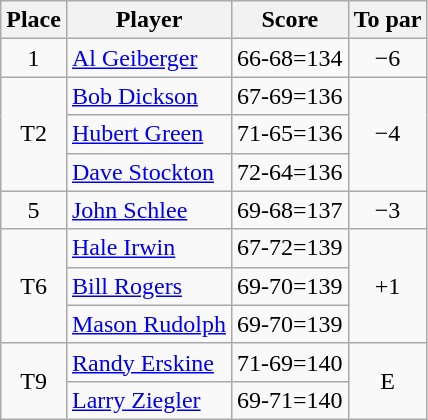<table class="wikitable">
<tr>
<th>Place</th>
<th>Player</th>
<th>Score</th>
<th>To par</th>
</tr>
<tr>
<td align=center>1</td>
<td> <a href='#'>Al Geiberger</a></td>
<td align=center>66-68=134</td>
<td align=center>−6</td>
</tr>
<tr>
<td rowspan=3 align=center>T2</td>
<td> <a href='#'>Bob Dickson</a></td>
<td align=center>67-69=136</td>
<td rowspan=3 align=center>−4</td>
</tr>
<tr>
<td> <a href='#'>Hubert Green</a></td>
<td align=center>71-65=136</td>
</tr>
<tr>
<td> <a href='#'>Dave Stockton</a></td>
<td align=center>72-64=136</td>
</tr>
<tr>
<td align=center>5</td>
<td> <a href='#'>John Schlee</a></td>
<td align=center>69-68=137</td>
<td align=center>−3</td>
</tr>
<tr>
<td rowspan=3 align=center>T6</td>
<td> <a href='#'>Hale Irwin</a></td>
<td align=center>67-72=139</td>
<td rowspan=3 align=center>+1</td>
</tr>
<tr>
<td> <a href='#'>Bill Rogers</a></td>
<td align=center>69-70=139</td>
</tr>
<tr>
<td> <a href='#'>Mason Rudolph</a></td>
<td align=center>69-70=139</td>
</tr>
<tr>
<td rowspan=2 align=center>T9</td>
<td> <a href='#'>Randy Erskine</a></td>
<td align=center>71-69=140</td>
<td rowspan=2 align=center>E</td>
</tr>
<tr>
<td> <a href='#'>Larry Ziegler</a></td>
<td align=center>69-71=140</td>
</tr>
</table>
